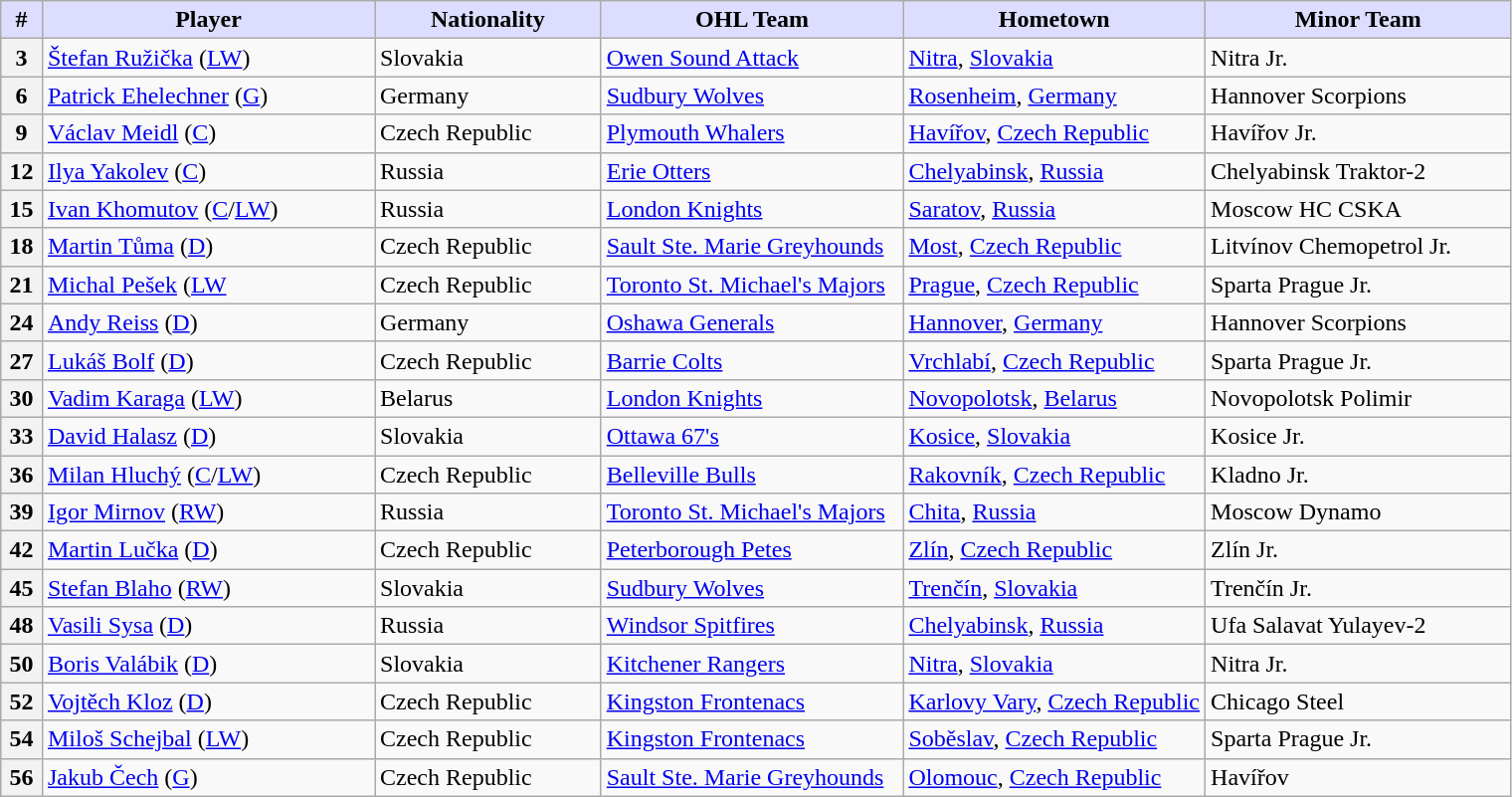<table class="wikitable">
<tr>
<th style="background:#ddf; width:2.75%;">#</th>
<th style="background:#ddf; width:22.0%;">Player</th>
<th style="background:#ddf; width:15.0%;">Nationality</th>
<th style="background:#ddf; width:20.0%;">OHL Team</th>
<th style="background:#ddf; width:20.0%;">Hometown</th>
<th style="background:#ddf; width:100.0%;">Minor Team</th>
</tr>
<tr>
<th>3</th>
<td><a href='#'>Štefan Ružička</a> (<a href='#'>LW</a>)</td>
<td> Slovakia</td>
<td><a href='#'>Owen Sound Attack</a></td>
<td><a href='#'>Nitra</a>, <a href='#'>Slovakia</a></td>
<td>Nitra Jr.</td>
</tr>
<tr>
<th>6</th>
<td><a href='#'>Patrick Ehelechner</a> (<a href='#'>G</a>)</td>
<td> Germany</td>
<td><a href='#'>Sudbury Wolves</a></td>
<td><a href='#'>Rosenheim</a>, <a href='#'>Germany</a></td>
<td>Hannover Scorpions</td>
</tr>
<tr>
<th>9</th>
<td><a href='#'>Václav Meidl</a> (<a href='#'>C</a>)</td>
<td> Czech Republic</td>
<td><a href='#'>Plymouth Whalers</a></td>
<td><a href='#'>Havířov</a>, <a href='#'>Czech Republic</a></td>
<td>Havířov Jr.</td>
</tr>
<tr>
<th>12</th>
<td><a href='#'>Ilya Yakolev</a> (<a href='#'>C</a>)</td>
<td> Russia</td>
<td><a href='#'>Erie Otters</a></td>
<td><a href='#'>Chelyabinsk</a>, <a href='#'>Russia</a></td>
<td>Chelyabinsk Traktor-2</td>
</tr>
<tr>
<th>15</th>
<td><a href='#'>Ivan Khomutov</a> (<a href='#'>C</a>/<a href='#'>LW</a>)</td>
<td> Russia</td>
<td><a href='#'>London Knights</a></td>
<td><a href='#'>Saratov</a>, <a href='#'>Russia</a></td>
<td>Moscow HC CSKA</td>
</tr>
<tr>
<th>18</th>
<td><a href='#'>Martin Tůma</a> (<a href='#'>D</a>)</td>
<td> Czech Republic</td>
<td><a href='#'>Sault Ste. Marie Greyhounds</a></td>
<td><a href='#'>Most</a>, <a href='#'>Czech Republic</a></td>
<td>Litvínov Chemopetrol Jr.</td>
</tr>
<tr>
<th>21</th>
<td><a href='#'>Michal Pešek</a> (<a href='#'>LW</a></td>
<td> Czech Republic</td>
<td><a href='#'>Toronto St. Michael's Majors</a></td>
<td><a href='#'>Prague</a>, <a href='#'>Czech Republic</a></td>
<td>Sparta Prague Jr.</td>
</tr>
<tr>
<th>24</th>
<td><a href='#'>Andy Reiss</a> (<a href='#'>D</a>)</td>
<td> Germany</td>
<td><a href='#'>Oshawa Generals</a></td>
<td><a href='#'>Hannover</a>, <a href='#'>Germany</a></td>
<td>Hannover Scorpions</td>
</tr>
<tr>
<th>27</th>
<td><a href='#'>Lukáš Bolf</a> (<a href='#'>D</a>)</td>
<td> Czech Republic</td>
<td><a href='#'>Barrie Colts</a></td>
<td><a href='#'>Vrchlabí</a>, <a href='#'>Czech Republic</a></td>
<td>Sparta Prague Jr.</td>
</tr>
<tr>
<th>30</th>
<td><a href='#'>Vadim Karaga</a> (<a href='#'>LW</a>)</td>
<td> Belarus</td>
<td><a href='#'>London Knights</a></td>
<td><a href='#'>Novopolotsk</a>, <a href='#'>Belarus</a></td>
<td>Novopolotsk Polimir</td>
</tr>
<tr>
<th>33</th>
<td><a href='#'>David Halasz</a> (<a href='#'>D</a>)</td>
<td> Slovakia</td>
<td><a href='#'>Ottawa 67's</a></td>
<td><a href='#'>Kosice</a>, <a href='#'>Slovakia</a></td>
<td>Kosice Jr.</td>
</tr>
<tr>
<th>36</th>
<td><a href='#'>Milan Hluchý</a> (<a href='#'>C</a>/<a href='#'>LW</a>)</td>
<td> Czech Republic</td>
<td><a href='#'>Belleville Bulls</a></td>
<td><a href='#'>Rakovník</a>, <a href='#'>Czech Republic</a></td>
<td>Kladno Jr.</td>
</tr>
<tr>
<th>39</th>
<td><a href='#'>Igor Mirnov</a> (<a href='#'>RW</a>)</td>
<td> Russia</td>
<td><a href='#'>Toronto St. Michael's Majors</a></td>
<td><a href='#'>Chita</a>, <a href='#'>Russia</a></td>
<td>Moscow Dynamo</td>
</tr>
<tr>
<th>42</th>
<td><a href='#'>Martin Lučka</a> (<a href='#'>D</a>)</td>
<td> Czech Republic</td>
<td><a href='#'>Peterborough Petes</a></td>
<td><a href='#'>Zlín</a>, <a href='#'>Czech Republic</a></td>
<td>Zlín Jr.</td>
</tr>
<tr>
<th>45</th>
<td><a href='#'>Stefan Blaho</a> (<a href='#'>RW</a>)</td>
<td> Slovakia</td>
<td><a href='#'>Sudbury Wolves</a></td>
<td><a href='#'>Trenčín</a>, <a href='#'>Slovakia</a></td>
<td>Trenčín Jr.</td>
</tr>
<tr>
<th>48</th>
<td><a href='#'>Vasili Sysa</a> (<a href='#'>D</a>)</td>
<td> Russia</td>
<td><a href='#'>Windsor Spitfires</a></td>
<td><a href='#'>Chelyabinsk</a>, <a href='#'>Russia</a></td>
<td>Ufa Salavat Yulayev-2</td>
</tr>
<tr>
<th>50</th>
<td><a href='#'>Boris Valábik</a> (<a href='#'>D</a>)</td>
<td> Slovakia</td>
<td><a href='#'>Kitchener Rangers</a></td>
<td><a href='#'>Nitra</a>, <a href='#'>Slovakia</a></td>
<td>Nitra Jr.</td>
</tr>
<tr>
<th>52</th>
<td><a href='#'>Vojtěch Kloz</a> (<a href='#'>D</a>)</td>
<td> Czech Republic</td>
<td><a href='#'>Kingston Frontenacs</a></td>
<td><a href='#'>Karlovy Vary</a>, <a href='#'>Czech Republic</a></td>
<td>Chicago Steel</td>
</tr>
<tr>
<th>54</th>
<td><a href='#'>Miloš Schejbal</a> (<a href='#'>LW</a>)</td>
<td> Czech Republic</td>
<td><a href='#'>Kingston Frontenacs</a></td>
<td><a href='#'>Soběslav</a>, <a href='#'>Czech Republic</a></td>
<td>Sparta Prague Jr.</td>
</tr>
<tr>
<th>56</th>
<td><a href='#'>Jakub Čech</a> (<a href='#'>G</a>)</td>
<td> Czech Republic</td>
<td><a href='#'>Sault Ste. Marie Greyhounds</a></td>
<td><a href='#'>Olomouc</a>, <a href='#'>Czech Republic</a></td>
<td>Havířov</td>
</tr>
</table>
